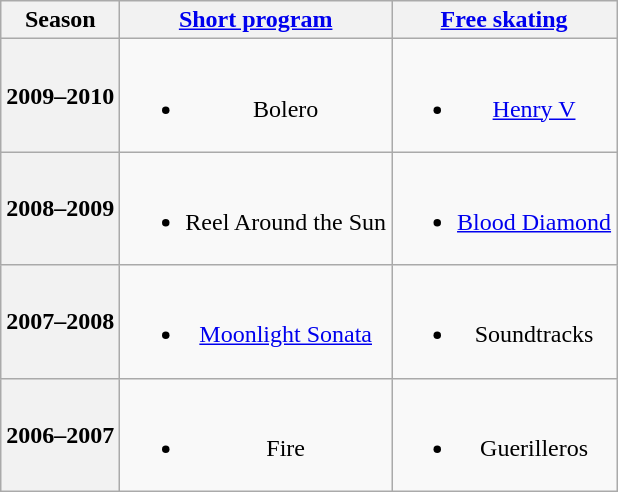<table class=wikitable style=text-align:center>
<tr>
<th>Season</th>
<th><a href='#'>Short program</a></th>
<th><a href='#'>Free skating</a></th>
</tr>
<tr>
<th>2009–2010 <br> </th>
<td><br><ul><li>Bolero <br></li></ul></td>
<td><br><ul><li><a href='#'>Henry V</a> <br></li></ul></td>
</tr>
<tr>
<th>2008–2009 <br> </th>
<td><br><ul><li>Reel Around the Sun <br></li></ul></td>
<td><br><ul><li><a href='#'>Blood Diamond</a> <br></li></ul></td>
</tr>
<tr>
<th>2007–2008 <br> </th>
<td><br><ul><li><a href='#'>Moonlight Sonata</a> <br></li></ul></td>
<td><br><ul><li>Soundtracks <br></li></ul></td>
</tr>
<tr>
<th>2006–2007 <br> </th>
<td><br><ul><li>Fire <br></li></ul></td>
<td><br><ul><li>Guerilleros <br></li></ul></td>
</tr>
</table>
